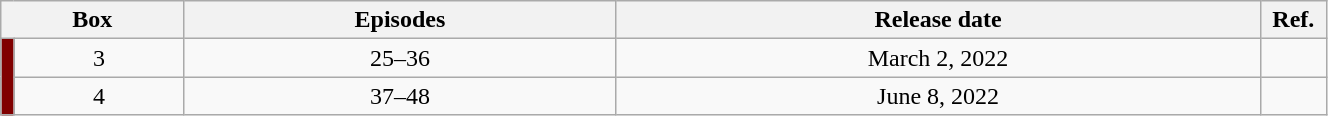<table class="wikitable" style="text-align: center; width: 70%;">
<tr>
<th colspan="2">Box</th>
<th>Episodes</th>
<th>Release date</th>
<th width="5%">Ref.</th>
</tr>
<tr>
<td rowspan="2" width="1%" style="background: #800000;"></td>
<td>3</td>
<td>25–36</td>
<td>March 2, 2022</td>
<td></td>
</tr>
<tr>
<td>4</td>
<td>37–48</td>
<td>June 8, 2022</td>
<td></td>
</tr>
</table>
